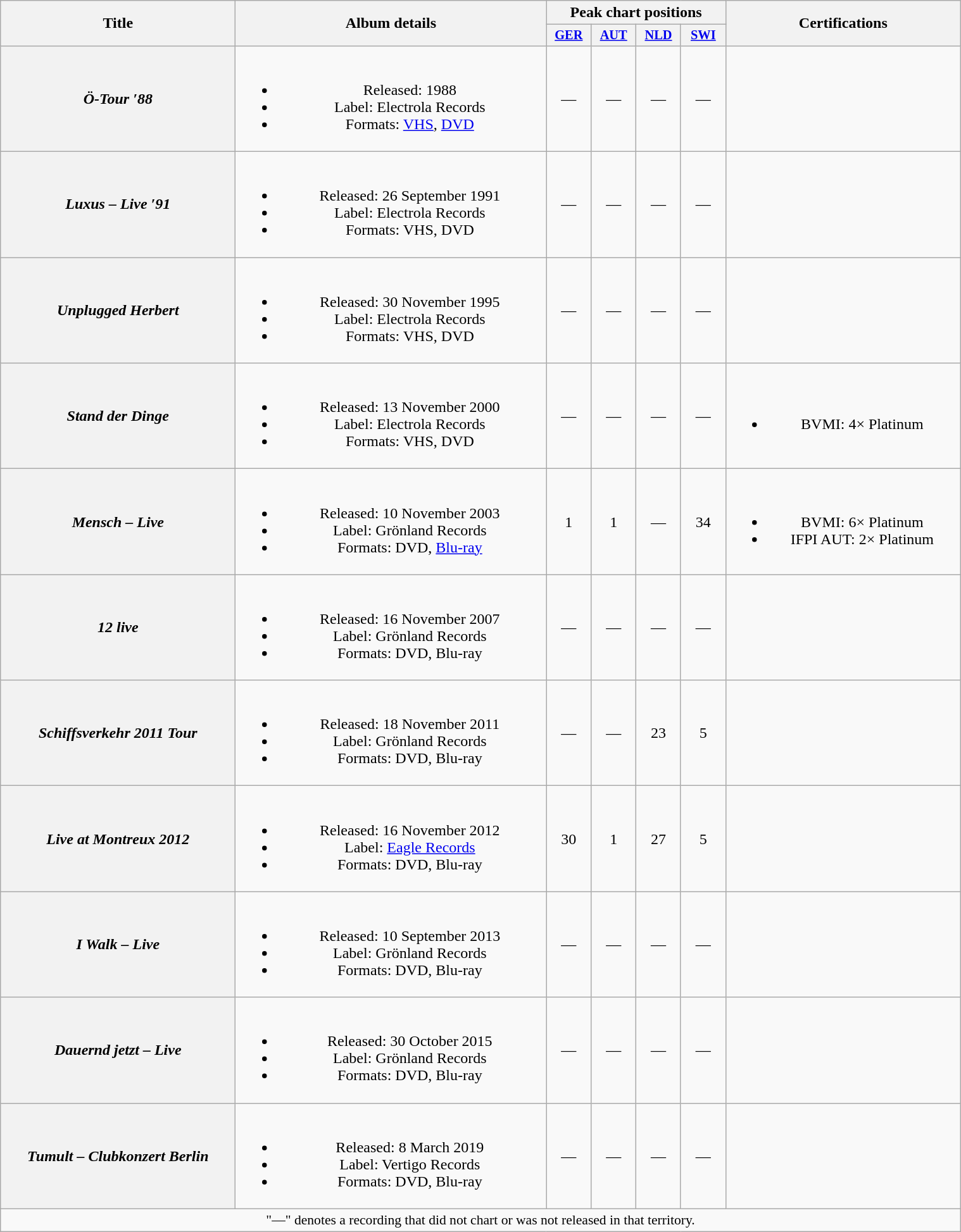<table class="wikitable plainrowheaders" style="text-align:center;" border="1">
<tr>
<th scope="col" rowspan="2" style="width:15em;">Title</th>
<th scope="col" rowspan="2" style="width:20em;">Album details</th>
<th scope="col" colspan="4">Peak chart positions</th>
<th scope="col" rowspan="2" style="width:15em;">Certifications</th>
</tr>
<tr>
<th style="width:3em;font-size:85%;"><a href='#'>GER</a></th>
<th style="width:3em;font-size:85%;"><a href='#'>AUT</a></th>
<th style="width:3em;font-size:85%;"><a href='#'>NLD</a></th>
<th style="width:3em;font-size:85%;"><a href='#'>SWI</a></th>
</tr>
<tr>
<th scope="row"><em>Ö-Tour ′88</em></th>
<td><br><ul><li>Released: 1988</li><li>Label: Electrola Records</li><li>Formats: <a href='#'>VHS</a>, <a href='#'>DVD</a></li></ul></td>
<td>—</td>
<td>—</td>
<td>—</td>
<td>—</td>
<td></td>
</tr>
<tr>
<th scope="row"><em>Luxus – Live ′91</em></th>
<td><br><ul><li>Released: 26 September 1991</li><li>Label: Electrola Records</li><li>Formats: VHS, DVD</li></ul></td>
<td>—</td>
<td>—</td>
<td>—</td>
<td>—</td>
<td></td>
</tr>
<tr>
<th scope="row"><em>Unplugged Herbert</em></th>
<td><br><ul><li>Released: 30 November 1995</li><li>Label: Electrola Records</li><li>Formats: VHS, DVD</li></ul></td>
<td>—</td>
<td>—</td>
<td>—</td>
<td>—</td>
<td></td>
</tr>
<tr>
<th scope="row"><em>Stand der Dinge</em></th>
<td><br><ul><li>Released: 13 November 2000</li><li>Label: Electrola Records</li><li>Formats: VHS, DVD</li></ul></td>
<td>—</td>
<td>—</td>
<td>—</td>
<td>—</td>
<td><br><ul><li>BVMI: 4× Platinum</li></ul></td>
</tr>
<tr>
<th scope="row"><em>Mensch – Live</em></th>
<td><br><ul><li>Released: 10 November 2003</li><li>Label: Grönland Records</li><li>Formats: DVD, <a href='#'>Blu-ray</a></li></ul></td>
<td>1<br></td>
<td>1<br></td>
<td>—</td>
<td>34<br></td>
<td><br><ul><li>BVMI: 6× Platinum</li><li>IFPI AUT: 2× Platinum</li></ul></td>
</tr>
<tr>
<th scope="row"><em>12 live</em></th>
<td><br><ul><li>Released: 16 November 2007</li><li>Label: Grönland Records</li><li>Formats: DVD, Blu-ray</li></ul></td>
<td>—</td>
<td>—</td>
<td>—</td>
<td>—</td>
<td></td>
</tr>
<tr>
<th scope="row"><em>Schiffsverkehr 2011 Tour</em></th>
<td><br><ul><li>Released: 18 November 2011</li><li>Label: Grönland Records</li><li>Formats: DVD, Blu-ray</li></ul></td>
<td>—</td>
<td>—</td>
<td>23<br></td>
<td>5<br></td>
<td></td>
</tr>
<tr>
<th scope="row"><em>Live at Montreux 2012</em></th>
<td><br><ul><li>Released: 16 November 2012</li><li>Label: <a href='#'>Eagle Records</a></li><li>Formats: DVD, Blu-ray</li></ul></td>
<td>30<br></td>
<td>1<br></td>
<td>27<br></td>
<td>5<br></td>
<td></td>
</tr>
<tr>
<th scope="row"><em>I Walk – Live</em></th>
<td><br><ul><li>Released: 10 September 2013</li><li>Label: Grönland Records</li><li>Formats: DVD, Blu-ray</li></ul></td>
<td>—</td>
<td>—</td>
<td>—</td>
<td>—</td>
<td></td>
</tr>
<tr>
<th scope="row"><em>Dauernd jetzt – Live</em></th>
<td><br><ul><li>Released: 30 October 2015</li><li>Label: Grönland Records</li><li>Formats: DVD, Blu-ray</li></ul></td>
<td>—</td>
<td>—</td>
<td>—</td>
<td>—</td>
<td></td>
</tr>
<tr>
<th scope="row"><em>Tumult – Clubkonzert Berlin</em></th>
<td><br><ul><li>Released: 8 March 2019</li><li>Label: Vertigo Records</li><li>Formats: DVD, Blu-ray</li></ul></td>
<td>—</td>
<td>—</td>
<td>—</td>
<td>—</td>
<td></td>
</tr>
<tr>
<td colspan="7" style="font-size:90%">"—" denotes a recording that did not chart or was not released in that territory.</td>
</tr>
</table>
